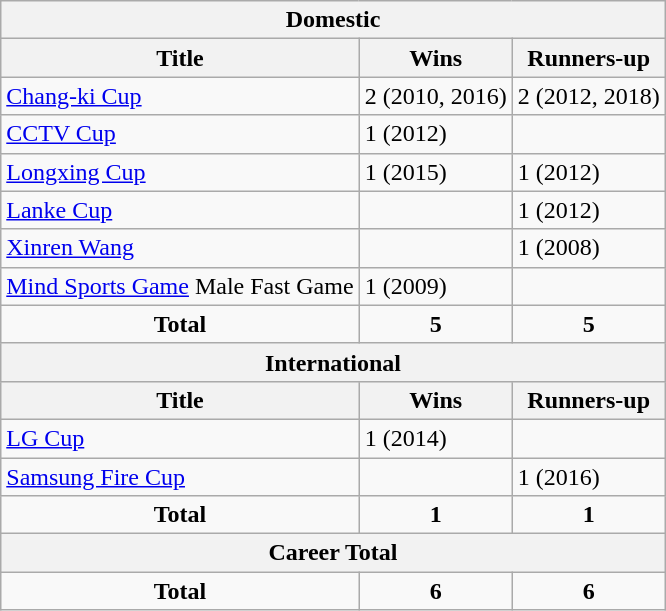<table class="wikitable">
<tr>
<th colspan=3>Domestic</th>
</tr>
<tr>
<th>Title</th>
<th>Wins</th>
<th>Runners-up</th>
</tr>
<tr>
<td><a href='#'>Chang-ki Cup</a></td>
<td>2 (2010, 2016)</td>
<td>2 (2012, 2018)</td>
</tr>
<tr>
<td><a href='#'>CCTV Cup</a></td>
<td>1 (2012)</td>
<td></td>
</tr>
<tr>
<td><a href='#'>Longxing Cup</a></td>
<td>1 (2015)</td>
<td>1 (2012)</td>
</tr>
<tr>
<td><a href='#'>Lanke Cup</a></td>
<td></td>
<td>1 (2012)</td>
</tr>
<tr>
<td><a href='#'>Xinren Wang</a></td>
<td></td>
<td>1 (2008)</td>
</tr>
<tr>
<td><a href='#'>Mind Sports Game</a> Male Fast Game</td>
<td>1 (2009)</td>
<td></td>
</tr>
<tr align="center">
<td><strong>Total</strong></td>
<td><strong>5</strong></td>
<td><strong>5</strong></td>
</tr>
<tr>
<th colspan=3>International</th>
</tr>
<tr>
<th>Title</th>
<th>Wins</th>
<th>Runners-up</th>
</tr>
<tr>
<td><a href='#'>LG Cup</a></td>
<td>1 (2014)</td>
<td></td>
</tr>
<tr>
<td><a href='#'>Samsung Fire Cup</a></td>
<td></td>
<td>1 (2016)</td>
</tr>
<tr align="center">
<td><strong>Total</strong></td>
<td><strong>1</strong></td>
<td><strong>1</strong></td>
</tr>
<tr>
<th colspan=3>Career Total</th>
</tr>
<tr align="center">
<td><strong>Total</strong></td>
<td><strong>6</strong></td>
<td><strong>6</strong></td>
</tr>
</table>
